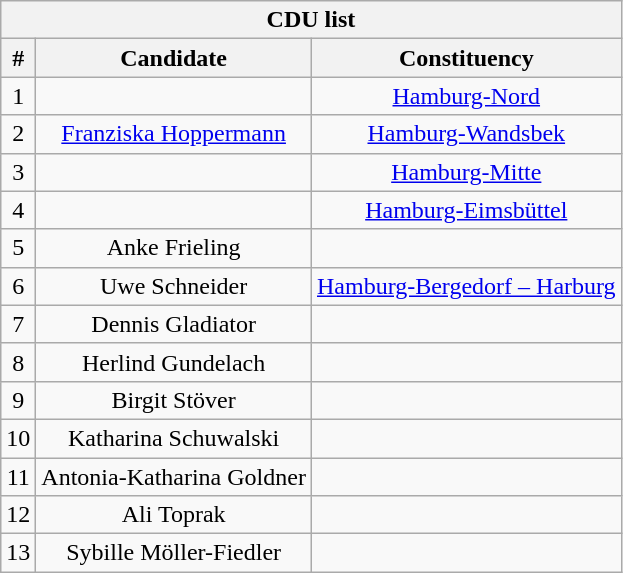<table class="wikitable mw-collapsible mw-collapsed" style="text-align:center">
<tr>
<th colspan=3>CDU list</th>
</tr>
<tr>
<th>#</th>
<th>Candidate</th>
<th>Constituency</th>
</tr>
<tr>
<td>1</td>
<td></td>
<td><a href='#'>Hamburg-Nord</a></td>
</tr>
<tr>
<td>2</td>
<td><a href='#'>Franziska Hoppermann</a></td>
<td><a href='#'>Hamburg-Wandsbek</a></td>
</tr>
<tr>
<td>3</td>
<td></td>
<td><a href='#'>Hamburg-Mitte</a></td>
</tr>
<tr>
<td>4</td>
<td></td>
<td><a href='#'>Hamburg-Eimsbüttel</a></td>
</tr>
<tr>
<td>5</td>
<td>Anke Frieling</td>
<td></td>
</tr>
<tr>
<td>6</td>
<td>Uwe Schneider</td>
<td><a href='#'>Hamburg-Bergedorf – Harburg</a></td>
</tr>
<tr>
<td>7</td>
<td>Dennis Gladiator</td>
<td></td>
</tr>
<tr>
<td>8</td>
<td>Herlind Gundelach</td>
<td></td>
</tr>
<tr>
<td>9</td>
<td>Birgit Stöver</td>
<td></td>
</tr>
<tr>
<td>10</td>
<td>Katharina Schuwalski</td>
<td></td>
</tr>
<tr>
<td>11</td>
<td>Antonia-Katharina Goldner</td>
<td></td>
</tr>
<tr>
<td>12</td>
<td>Ali Toprak</td>
<td></td>
</tr>
<tr>
<td>13</td>
<td>Sybille Möller-Fiedler</td>
<td></td>
</tr>
</table>
